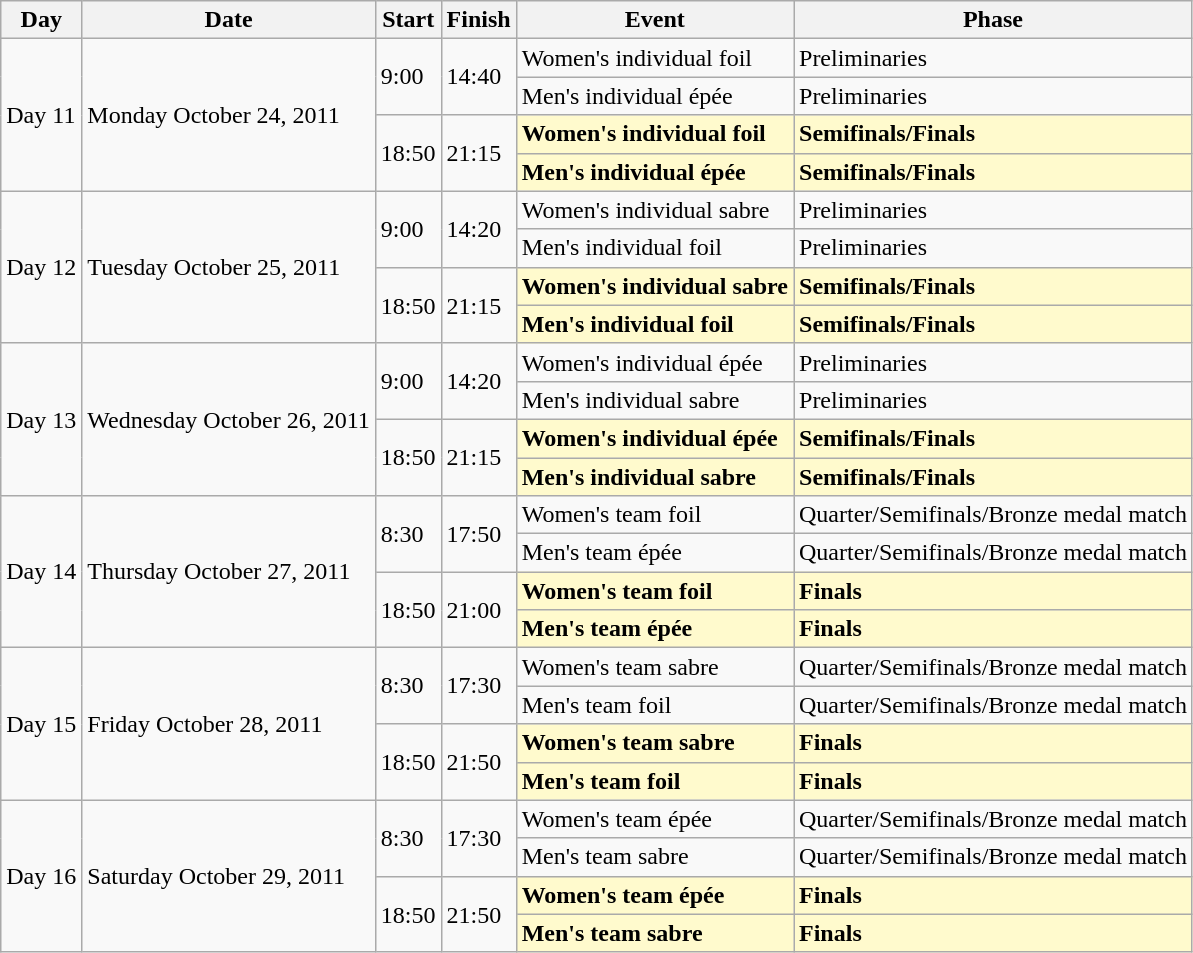<table class=wikitable>
<tr>
<th>Day</th>
<th>Date</th>
<th>Start</th>
<th>Finish</th>
<th>Event</th>
<th>Phase</th>
</tr>
<tr>
<td rowspan=4>Day 11</td>
<td rowspan=4>Monday October 24, 2011</td>
<td rowspan=2>9:00</td>
<td rowspan=2>14:40</td>
<td>Women's individual foil</td>
<td>Preliminaries</td>
</tr>
<tr>
<td>Men's individual épée</td>
<td>Preliminaries</td>
</tr>
<tr>
<td rowspan=2>18:50</td>
<td rowspan=2>21:15</td>
<td style=background:lemonchiffon><strong>Women's individual foil</strong></td>
<td style=background:lemonchiffon><strong>Semifinals/Finals</strong></td>
</tr>
<tr>
<td style=background:lemonchiffon><strong>Men's individual épée</strong></td>
<td style=background:lemonchiffon><strong>Semifinals/Finals</strong></td>
</tr>
<tr>
<td rowspan=4>Day 12</td>
<td rowspan=4>Tuesday October 25, 2011</td>
<td rowspan=2>9:00</td>
<td rowspan=2>14:20</td>
<td>Women's individual sabre</td>
<td>Preliminaries</td>
</tr>
<tr>
<td>Men's individual foil</td>
<td>Preliminaries</td>
</tr>
<tr>
<td rowspan=2>18:50</td>
<td rowspan=2>21:15</td>
<td style=background:lemonchiffon><strong>Women's individual sabre</strong></td>
<td style=background:lemonchiffon><strong>Semifinals/Finals</strong></td>
</tr>
<tr>
<td style=background:lemonchiffon><strong>Men's individual foil</strong></td>
<td style=background:lemonchiffon><strong>Semifinals/Finals</strong></td>
</tr>
<tr>
<td rowspan=4>Day 13</td>
<td rowspan=4>Wednesday October 26, 2011</td>
<td rowspan=2>9:00</td>
<td rowspan=2>14:20</td>
<td>Women's individual épée</td>
<td>Preliminaries</td>
</tr>
<tr>
<td>Men's individual sabre</td>
<td>Preliminaries</td>
</tr>
<tr>
<td rowspan=2>18:50</td>
<td rowspan=2>21:15</td>
<td style=background:lemonchiffon><strong>Women's individual épée</strong></td>
<td style=background:lemonchiffon><strong>Semifinals/Finals</strong></td>
</tr>
<tr>
<td style=background:lemonchiffon><strong>Men's individual sabre</strong></td>
<td style=background:lemonchiffon><strong>Semifinals/Finals</strong></td>
</tr>
<tr>
<td rowspan=4>Day 14</td>
<td rowspan=4>Thursday October 27, 2011</td>
<td rowspan=2>8:30</td>
<td rowspan=2>17:50</td>
<td>Women's team foil</td>
<td>Quarter/Semifinals/Bronze medal match</td>
</tr>
<tr>
<td>Men's team épée</td>
<td>Quarter/Semifinals/Bronze medal match</td>
</tr>
<tr>
<td rowspan=2>18:50</td>
<td rowspan=2>21:00</td>
<td style=background:lemonchiffon><strong>Women's team foil</strong></td>
<td style=background:lemonchiffon><strong>Finals</strong></td>
</tr>
<tr>
<td style=background:lemonchiffon><strong>Men's team épée</strong></td>
<td style=background:lemonchiffon><strong>Finals</strong></td>
</tr>
<tr>
<td rowspan=4>Day 15</td>
<td rowspan=4>Friday October 28, 2011</td>
<td rowspan=2>8:30</td>
<td rowspan=2>17:30</td>
<td>Women's team sabre</td>
<td>Quarter/Semifinals/Bronze medal match</td>
</tr>
<tr>
<td>Men's team foil</td>
<td>Quarter/Semifinals/Bronze medal match</td>
</tr>
<tr>
<td rowspan=2>18:50</td>
<td rowspan=2>21:50</td>
<td style=background:lemonchiffon><strong>Women's team sabre</strong></td>
<td style=background:lemonchiffon><strong>Finals</strong></td>
</tr>
<tr>
<td style=background:lemonchiffon><strong>Men's team foil</strong></td>
<td style=background:lemonchiffon><strong>Finals</strong></td>
</tr>
<tr>
<td rowspan=4>Day 16</td>
<td rowspan=4>Saturday October 29, 2011</td>
<td rowspan=2>8:30</td>
<td rowspan=2>17:30</td>
<td>Women's team épée</td>
<td>Quarter/Semifinals/Bronze medal match</td>
</tr>
<tr>
<td>Men's team sabre</td>
<td>Quarter/Semifinals/Bronze medal match</td>
</tr>
<tr>
<td rowspan=2>18:50</td>
<td rowspan=2>21:50</td>
<td style=background:lemonchiffon><strong>Women's team épée</strong></td>
<td style=background:lemonchiffon><strong>Finals</strong></td>
</tr>
<tr>
<td style=background:lemonchiffon><strong>Men's team sabre</strong></td>
<td style=background:lemonchiffon><strong>Finals</strong></td>
</tr>
</table>
